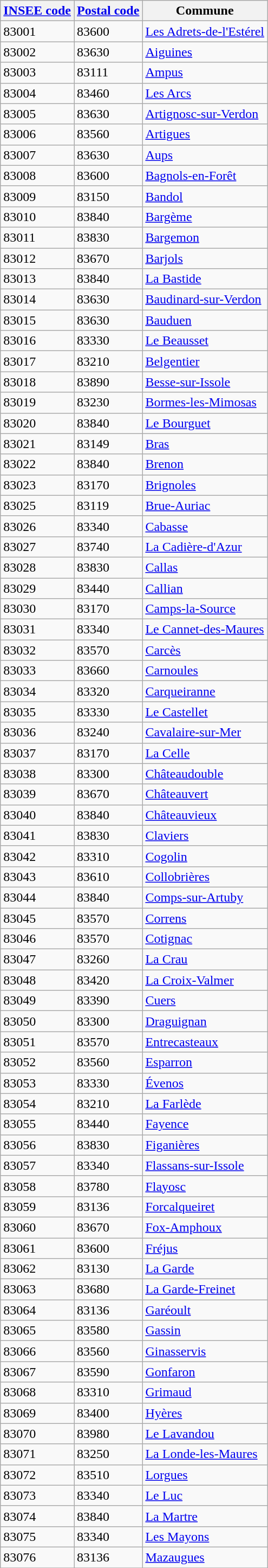<table class="wikitable sortable">
<tr>
<th><a href='#'>INSEE code</a></th>
<th><a href='#'>Postal code</a></th>
<th>Commune</th>
</tr>
<tr>
<td>83001</td>
<td>83600</td>
<td><a href='#'>Les Adrets-de-l'Estérel</a></td>
</tr>
<tr>
<td>83002</td>
<td>83630</td>
<td><a href='#'>Aiguines</a></td>
</tr>
<tr>
<td>83003</td>
<td>83111</td>
<td><a href='#'>Ampus</a></td>
</tr>
<tr>
<td>83004</td>
<td>83460</td>
<td><a href='#'>Les Arcs</a></td>
</tr>
<tr>
<td>83005</td>
<td>83630</td>
<td><a href='#'>Artignosc-sur-Verdon</a></td>
</tr>
<tr>
<td>83006</td>
<td>83560</td>
<td><a href='#'>Artigues</a></td>
</tr>
<tr>
<td>83007</td>
<td>83630</td>
<td><a href='#'>Aups</a></td>
</tr>
<tr>
<td>83008</td>
<td>83600</td>
<td><a href='#'>Bagnols-en-Forêt</a></td>
</tr>
<tr>
<td>83009</td>
<td>83150</td>
<td><a href='#'>Bandol</a></td>
</tr>
<tr>
<td>83010</td>
<td>83840</td>
<td><a href='#'>Bargème</a></td>
</tr>
<tr>
<td>83011</td>
<td>83830</td>
<td><a href='#'>Bargemon</a></td>
</tr>
<tr>
<td>83012</td>
<td>83670</td>
<td><a href='#'>Barjols</a></td>
</tr>
<tr>
<td>83013</td>
<td>83840</td>
<td><a href='#'>La Bastide</a></td>
</tr>
<tr>
<td>83014</td>
<td>83630</td>
<td><a href='#'>Baudinard-sur-Verdon</a></td>
</tr>
<tr>
<td>83015</td>
<td>83630</td>
<td><a href='#'>Bauduen</a></td>
</tr>
<tr>
<td>83016</td>
<td>83330</td>
<td><a href='#'>Le Beausset</a></td>
</tr>
<tr>
<td>83017</td>
<td>83210</td>
<td><a href='#'>Belgentier</a></td>
</tr>
<tr>
<td>83018</td>
<td>83890</td>
<td><a href='#'>Besse-sur-Issole</a></td>
</tr>
<tr>
<td>83019</td>
<td>83230</td>
<td><a href='#'>Bormes-les-Mimosas</a></td>
</tr>
<tr>
<td>83020</td>
<td>83840</td>
<td><a href='#'>Le Bourguet</a></td>
</tr>
<tr>
<td>83021</td>
<td>83149</td>
<td><a href='#'>Bras</a></td>
</tr>
<tr>
<td>83022</td>
<td>83840</td>
<td><a href='#'>Brenon</a></td>
</tr>
<tr>
<td>83023</td>
<td>83170</td>
<td><a href='#'>Brignoles</a></td>
</tr>
<tr>
<td>83025</td>
<td>83119</td>
<td><a href='#'>Brue-Auriac</a></td>
</tr>
<tr>
<td>83026</td>
<td>83340</td>
<td><a href='#'>Cabasse</a></td>
</tr>
<tr>
<td>83027</td>
<td>83740</td>
<td><a href='#'>La Cadière-d'Azur</a></td>
</tr>
<tr>
<td>83028</td>
<td>83830</td>
<td><a href='#'>Callas</a></td>
</tr>
<tr>
<td>83029</td>
<td>83440</td>
<td><a href='#'>Callian</a></td>
</tr>
<tr>
<td>83030</td>
<td>83170</td>
<td><a href='#'>Camps-la-Source</a></td>
</tr>
<tr>
<td>83031</td>
<td>83340</td>
<td><a href='#'>Le Cannet-des-Maures</a></td>
</tr>
<tr>
<td>83032</td>
<td>83570</td>
<td><a href='#'>Carcès</a></td>
</tr>
<tr>
<td>83033</td>
<td>83660</td>
<td><a href='#'>Carnoules</a></td>
</tr>
<tr>
<td>83034</td>
<td>83320</td>
<td><a href='#'>Carqueiranne</a></td>
</tr>
<tr>
<td>83035</td>
<td>83330</td>
<td><a href='#'>Le Castellet</a></td>
</tr>
<tr>
<td>83036</td>
<td>83240</td>
<td><a href='#'>Cavalaire-sur-Mer</a></td>
</tr>
<tr>
<td>83037</td>
<td>83170</td>
<td><a href='#'>La Celle</a></td>
</tr>
<tr>
<td>83038</td>
<td>83300</td>
<td><a href='#'>Châteaudouble</a></td>
</tr>
<tr>
<td>83039</td>
<td>83670</td>
<td><a href='#'>Châteauvert</a></td>
</tr>
<tr>
<td>83040</td>
<td>83840</td>
<td><a href='#'>Châteauvieux</a></td>
</tr>
<tr>
<td>83041</td>
<td>83830</td>
<td><a href='#'>Claviers</a></td>
</tr>
<tr>
<td>83042</td>
<td>83310</td>
<td><a href='#'>Cogolin</a></td>
</tr>
<tr>
<td>83043</td>
<td>83610</td>
<td><a href='#'>Collobrières</a></td>
</tr>
<tr>
<td>83044</td>
<td>83840</td>
<td><a href='#'>Comps-sur-Artuby</a></td>
</tr>
<tr>
<td>83045</td>
<td>83570</td>
<td><a href='#'>Correns</a></td>
</tr>
<tr>
<td>83046</td>
<td>83570</td>
<td><a href='#'>Cotignac</a></td>
</tr>
<tr>
<td>83047</td>
<td>83260</td>
<td><a href='#'>La Crau</a></td>
</tr>
<tr>
<td>83048</td>
<td>83420</td>
<td><a href='#'>La Croix-Valmer</a></td>
</tr>
<tr>
<td>83049</td>
<td>83390</td>
<td><a href='#'>Cuers</a></td>
</tr>
<tr>
<td>83050</td>
<td>83300</td>
<td><a href='#'>Draguignan</a></td>
</tr>
<tr>
<td>83051</td>
<td>83570</td>
<td><a href='#'>Entrecasteaux</a></td>
</tr>
<tr>
<td>83052</td>
<td>83560</td>
<td><a href='#'>Esparron</a></td>
</tr>
<tr>
<td>83053</td>
<td>83330</td>
<td><a href='#'>Évenos</a></td>
</tr>
<tr>
<td>83054</td>
<td>83210</td>
<td><a href='#'>La Farlède</a></td>
</tr>
<tr>
<td>83055</td>
<td>83440</td>
<td><a href='#'>Fayence</a></td>
</tr>
<tr>
<td>83056</td>
<td>83830</td>
<td><a href='#'>Figanières</a></td>
</tr>
<tr>
<td>83057</td>
<td>83340</td>
<td><a href='#'>Flassans-sur-Issole</a></td>
</tr>
<tr>
<td>83058</td>
<td>83780</td>
<td><a href='#'>Flayosc</a></td>
</tr>
<tr>
<td>83059</td>
<td>83136</td>
<td><a href='#'>Forcalqueiret</a></td>
</tr>
<tr>
<td>83060</td>
<td>83670</td>
<td><a href='#'>Fox-Amphoux</a></td>
</tr>
<tr>
<td>83061</td>
<td>83600</td>
<td><a href='#'>Fréjus</a></td>
</tr>
<tr>
<td>83062</td>
<td>83130</td>
<td><a href='#'>La Garde</a></td>
</tr>
<tr>
<td>83063</td>
<td>83680</td>
<td><a href='#'>La Garde-Freinet</a></td>
</tr>
<tr>
<td>83064</td>
<td>83136</td>
<td><a href='#'>Garéoult</a></td>
</tr>
<tr>
<td>83065</td>
<td>83580</td>
<td><a href='#'>Gassin</a></td>
</tr>
<tr>
<td>83066</td>
<td>83560</td>
<td><a href='#'>Ginasservis</a></td>
</tr>
<tr>
<td>83067</td>
<td>83590</td>
<td><a href='#'>Gonfaron</a></td>
</tr>
<tr>
<td>83068</td>
<td>83310</td>
<td><a href='#'>Grimaud</a></td>
</tr>
<tr>
<td>83069</td>
<td>83400</td>
<td><a href='#'>Hyères</a></td>
</tr>
<tr>
<td>83070</td>
<td>83980</td>
<td><a href='#'>Le Lavandou</a></td>
</tr>
<tr>
<td>83071</td>
<td>83250</td>
<td><a href='#'>La Londe-les-Maures</a></td>
</tr>
<tr>
<td>83072</td>
<td>83510</td>
<td><a href='#'>Lorgues</a></td>
</tr>
<tr>
<td>83073</td>
<td>83340</td>
<td><a href='#'>Le Luc</a></td>
</tr>
<tr>
<td>83074</td>
<td>83840</td>
<td><a href='#'>La Martre</a></td>
</tr>
<tr>
<td>83075</td>
<td>83340</td>
<td><a href='#'>Les Mayons</a></td>
</tr>
<tr>
<td>83076</td>
<td>83136</td>
<td><a href='#'>Mazaugues</a></td>
</tr>
<tr>
</tr>
</table>
